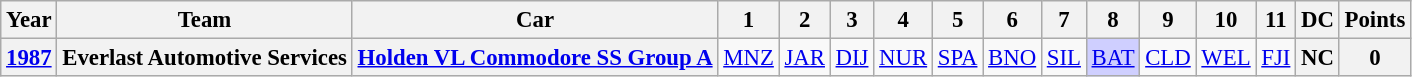<table class="wikitable" style="text-align:center; font-size:95%">
<tr>
<th>Year</th>
<th>Team</th>
<th>Car</th>
<th>1</th>
<th>2</th>
<th>3</th>
<th>4</th>
<th>5</th>
<th>6</th>
<th>7</th>
<th>8</th>
<th>9</th>
<th>10</th>
<th>11</th>
<th>DC</th>
<th>Points</th>
</tr>
<tr>
<th><a href='#'>1987</a></th>
<th> Everlast Automotive Services</th>
<th><a href='#'>Holden VL Commodore SS Group A</a></th>
<td><a href='#'>MNZ</a></td>
<td><a href='#'>JAR</a></td>
<td><a href='#'>DIJ</a></td>
<td><a href='#'>NUR</a></td>
<td><a href='#'>SPA</a></td>
<td><a href='#'>BNO</a></td>
<td><a href='#'>SIL</a></td>
<td style="background:#cfcfff;"><a href='#'>BAT</a><br></td>
<td><a href='#'>CLD</a></td>
<td><a href='#'>WEL</a></td>
<td><a href='#'>FJI</a></td>
<th>NC</th>
<th>0</th>
</tr>
</table>
